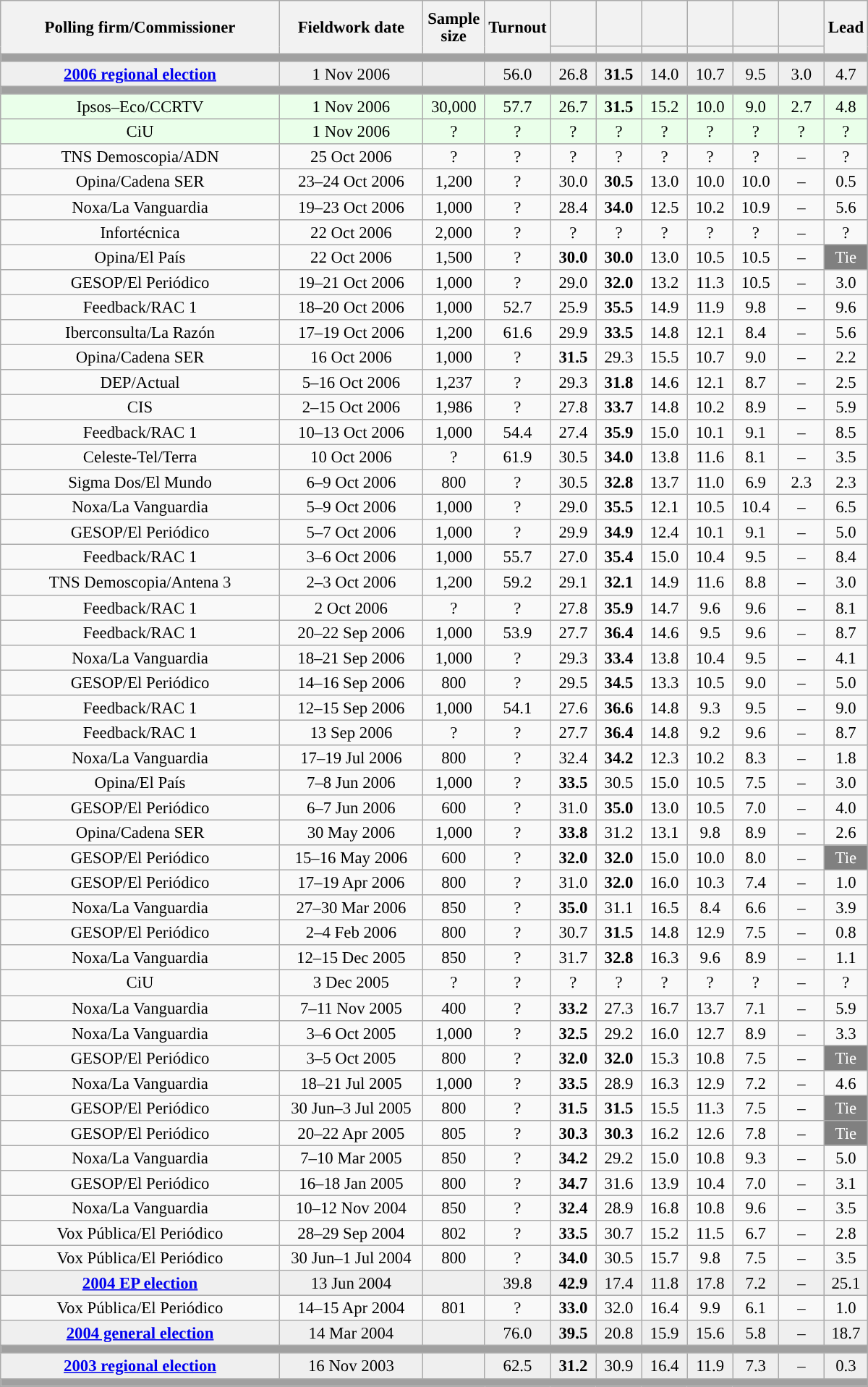<table class="wikitable collapsible collapsed" style="text-align:center; font-size:95%; line-height:16px;">
<tr style="height:42px;">
<th style="width:250px;" rowspan="2">Polling firm/Commissioner</th>
<th style="width:125px;" rowspan="2">Fieldwork date</th>
<th style="width:50px;" rowspan="2">Sample size</th>
<th style="width:45px;" rowspan="2">Turnout</th>
<th style="width:35px;"></th>
<th style="width:35px;"></th>
<th style="width:35px;"></th>
<th style="width:35px;"></th>
<th style="width:35px;"></th>
<th style="width:35px;"></th>
<th style="width:30px;" rowspan="2">Lead</th>
</tr>
<tr>
<th style="color:inherit;background:"></th>
<th style="color:inherit;background:"></th>
<th style="color:inherit;background:"></th>
<th style="color:inherit;background:"></th>
<th style="color:inherit;background:"></th>
<th style="color:inherit;background:"></th>
</tr>
<tr>
<td colspan="11" style="background:#A0A0A0"></td>
</tr>
<tr style="background:#EFEFEF;">
<td><strong><a href='#'>2006 regional election</a></strong></td>
<td>1 Nov 2006</td>
<td></td>
<td>56.0</td>
<td>26.8<br></td>
<td><strong>31.5</strong><br></td>
<td>14.0<br></td>
<td>10.7<br></td>
<td>9.5<br></td>
<td>3.0<br></td>
<td style="background:">4.7</td>
</tr>
<tr>
<td colspan="11" style="background:#A0A0A0"></td>
</tr>
<tr style="background:#EAFFEA;">
<td>Ipsos–Eco/CCRTV</td>
<td>1 Nov 2006</td>
<td>30,000</td>
<td>57.7</td>
<td>26.7<br></td>
<td><strong>31.5</strong><br></td>
<td>15.2<br></td>
<td>10.0<br></td>
<td>9.0<br></td>
<td>2.7<br></td>
<td style="background:">4.8</td>
</tr>
<tr style="background:#EAFFEA;">
<td>CiU</td>
<td>1 Nov 2006</td>
<td>?</td>
<td>?</td>
<td>?<br></td>
<td>?<br></td>
<td>?<br></td>
<td>?<br></td>
<td>?<br></td>
<td>?<br></td>
<td style="background:">?</td>
</tr>
<tr>
<td>TNS Demoscopia/ADN</td>
<td>25 Oct 2006</td>
<td>?</td>
<td>?</td>
<td>?<br></td>
<td>?<br></td>
<td>?<br></td>
<td>?<br></td>
<td>?<br></td>
<td>–</td>
<td style="background:">?</td>
</tr>
<tr>
<td>Opina/Cadena SER</td>
<td>23–24 Oct 2006</td>
<td>1,200</td>
<td>?</td>
<td>30.0<br></td>
<td><strong>30.5</strong><br></td>
<td>13.0<br></td>
<td>10.0<br></td>
<td>10.0<br></td>
<td>–</td>
<td style="background:">0.5</td>
</tr>
<tr>
<td>Noxa/La Vanguardia</td>
<td>19–23 Oct 2006</td>
<td>1,000</td>
<td>?</td>
<td>28.4<br></td>
<td><strong>34.0</strong><br></td>
<td>12.5<br></td>
<td>10.2<br></td>
<td>10.9<br></td>
<td>–</td>
<td style="background:">5.6</td>
</tr>
<tr>
<td>Infortécnica</td>
<td>22 Oct 2006</td>
<td>2,000</td>
<td>?</td>
<td>?<br></td>
<td>?<br></td>
<td>?<br></td>
<td>?<br></td>
<td>?<br></td>
<td>–</td>
<td style="background:">?</td>
</tr>
<tr>
<td>Opina/El País</td>
<td>22 Oct 2006</td>
<td>1,500</td>
<td>?</td>
<td><strong>30.0</strong><br></td>
<td><strong>30.0</strong><br></td>
<td>13.0<br></td>
<td>10.5<br></td>
<td>10.5<br></td>
<td>–</td>
<td style="background:gray; color:white;">Tie</td>
</tr>
<tr>
<td>GESOP/El Periódico</td>
<td>19–21 Oct 2006</td>
<td>1,000</td>
<td>?</td>
<td>29.0<br></td>
<td><strong>32.0</strong><br></td>
<td>13.2<br></td>
<td>11.3<br></td>
<td>10.5<br></td>
<td>–</td>
<td style="background:">3.0</td>
</tr>
<tr>
<td>Feedback/RAC 1</td>
<td>18–20 Oct 2006</td>
<td>1,000</td>
<td>52.7</td>
<td>25.9<br></td>
<td><strong>35.5</strong><br></td>
<td>14.9<br></td>
<td>11.9<br></td>
<td>9.8<br></td>
<td>–</td>
<td style="background:">9.6</td>
</tr>
<tr>
<td>Iberconsulta/La Razón</td>
<td>17–19 Oct 2006</td>
<td>1,200</td>
<td>61.6</td>
<td>29.9<br></td>
<td><strong>33.5</strong><br></td>
<td>14.8<br></td>
<td>12.1<br></td>
<td>8.4<br></td>
<td>–</td>
<td style="background:">5.6</td>
</tr>
<tr>
<td>Opina/Cadena SER</td>
<td>16 Oct 2006</td>
<td>1,000</td>
<td>?</td>
<td><strong>31.5</strong><br></td>
<td>29.3<br></td>
<td>15.5<br></td>
<td>10.7<br></td>
<td>9.0<br></td>
<td>–</td>
<td style="background:">2.2</td>
</tr>
<tr>
<td>DEP/Actual</td>
<td>5–16 Oct 2006</td>
<td>1,237</td>
<td>?</td>
<td>29.3<br></td>
<td><strong>31.8</strong><br></td>
<td>14.6<br></td>
<td>12.1<br></td>
<td>8.7<br></td>
<td>–</td>
<td style="background:">2.5</td>
</tr>
<tr>
<td>CIS</td>
<td>2–15 Oct 2006</td>
<td>1,986</td>
<td>?</td>
<td>27.8<br></td>
<td><strong>33.7</strong><br></td>
<td>14.8<br></td>
<td>10.2<br></td>
<td>8.9<br></td>
<td>–</td>
<td style="background:">5.9</td>
</tr>
<tr>
<td>Feedback/RAC 1</td>
<td>10–13 Oct 2006</td>
<td>1,000</td>
<td>54.4</td>
<td>27.4<br></td>
<td><strong>35.9</strong><br></td>
<td>15.0<br></td>
<td>10.1<br></td>
<td>9.1<br></td>
<td>–</td>
<td style="background:">8.5</td>
</tr>
<tr>
<td>Celeste-Tel/Terra</td>
<td>10 Oct 2006</td>
<td>?</td>
<td>61.9</td>
<td>30.5<br></td>
<td><strong>34.0</strong><br></td>
<td>13.8<br></td>
<td>11.6<br></td>
<td>8.1<br></td>
<td>–</td>
<td style="background:">3.5</td>
</tr>
<tr>
<td>Sigma Dos/El Mundo</td>
<td>6–9 Oct 2006</td>
<td>800</td>
<td>?</td>
<td>30.5<br></td>
<td><strong>32.8</strong><br></td>
<td>13.7<br></td>
<td>11.0<br></td>
<td>6.9<br></td>
<td>2.3<br></td>
<td style="background:">2.3</td>
</tr>
<tr>
<td>Noxa/La Vanguardia</td>
<td>5–9 Oct 2006</td>
<td>1,000</td>
<td>?</td>
<td>29.0<br></td>
<td><strong>35.5</strong><br></td>
<td>12.1<br></td>
<td>10.5<br></td>
<td>10.4<br></td>
<td>–</td>
<td style="background:">6.5</td>
</tr>
<tr>
<td>GESOP/El Periódico</td>
<td>5–7 Oct 2006</td>
<td>1,000</td>
<td>?</td>
<td>29.9<br></td>
<td><strong>34.9</strong><br></td>
<td>12.4<br></td>
<td>10.1<br></td>
<td>9.1<br></td>
<td>–</td>
<td style="background:">5.0</td>
</tr>
<tr>
<td>Feedback/RAC 1</td>
<td>3–6 Oct 2006</td>
<td>1,000</td>
<td>55.7</td>
<td>27.0<br></td>
<td><strong>35.4</strong><br></td>
<td>15.0<br></td>
<td>10.4<br></td>
<td>9.5<br></td>
<td>–</td>
<td style="background:">8.4</td>
</tr>
<tr>
<td>TNS Demoscopia/Antena 3</td>
<td>2–3 Oct 2006</td>
<td>1,200</td>
<td>59.2</td>
<td>29.1<br></td>
<td><strong>32.1</strong><br></td>
<td>14.9<br></td>
<td>11.6<br></td>
<td>8.8<br></td>
<td>–</td>
<td style="background:">3.0</td>
</tr>
<tr>
<td>Feedback/RAC 1</td>
<td>2 Oct 2006</td>
<td>?</td>
<td>?</td>
<td>27.8<br></td>
<td><strong>35.9</strong><br></td>
<td>14.7<br></td>
<td>9.6<br></td>
<td>9.6<br></td>
<td>–</td>
<td style="background:">8.1</td>
</tr>
<tr>
<td>Feedback/RAC 1</td>
<td>20–22 Sep 2006</td>
<td>1,000</td>
<td>53.9</td>
<td>27.7<br></td>
<td><strong>36.4</strong><br></td>
<td>14.6<br></td>
<td>9.5<br></td>
<td>9.6<br></td>
<td>–</td>
<td style="background:">8.7</td>
</tr>
<tr>
<td>Noxa/La Vanguardia</td>
<td>18–21 Sep 2006</td>
<td>1,000</td>
<td>?</td>
<td>29.3<br></td>
<td><strong>33.4</strong><br></td>
<td>13.8<br></td>
<td>10.4<br></td>
<td>9.5<br></td>
<td>–</td>
<td style="background:">4.1</td>
</tr>
<tr>
<td>GESOP/El Periódico</td>
<td>14–16 Sep 2006</td>
<td>800</td>
<td>?</td>
<td>29.5<br></td>
<td><strong>34.5</strong><br></td>
<td>13.3<br></td>
<td>10.5<br></td>
<td>9.0<br></td>
<td>–</td>
<td style="background:">5.0</td>
</tr>
<tr>
<td>Feedback/RAC 1</td>
<td>12–15 Sep 2006</td>
<td>1,000</td>
<td>54.1</td>
<td>27.6<br></td>
<td><strong>36.6</strong><br></td>
<td>14.8<br></td>
<td>9.3<br></td>
<td>9.5<br></td>
<td>–</td>
<td style="background:">9.0</td>
</tr>
<tr>
<td>Feedback/RAC 1</td>
<td>13 Sep 2006</td>
<td>?</td>
<td>?</td>
<td>27.7<br></td>
<td><strong>36.4</strong><br></td>
<td>14.8<br></td>
<td>9.2<br></td>
<td>9.6<br></td>
<td>–</td>
<td style="background:">8.7</td>
</tr>
<tr>
<td>Noxa/La Vanguardia</td>
<td>17–19 Jul 2006</td>
<td>800</td>
<td>?</td>
<td>32.4<br></td>
<td><strong>34.2</strong><br></td>
<td>12.3<br></td>
<td>10.2<br></td>
<td>8.3<br></td>
<td>–</td>
<td style="background:">1.8</td>
</tr>
<tr>
<td>Opina/El País</td>
<td>7–8 Jun 2006</td>
<td>1,000</td>
<td>?</td>
<td><strong>33.5</strong><br></td>
<td>30.5<br></td>
<td>15.0<br></td>
<td>10.5<br></td>
<td>7.5<br></td>
<td>–</td>
<td style="background:">3.0</td>
</tr>
<tr>
<td>GESOP/El Periódico</td>
<td>6–7 Jun 2006</td>
<td>600</td>
<td>?</td>
<td>31.0</td>
<td><strong>35.0</strong></td>
<td>13.0</td>
<td>10.5</td>
<td>7.0</td>
<td>–</td>
<td style="background:">4.0</td>
</tr>
<tr>
<td>Opina/Cadena SER</td>
<td>30 May 2006</td>
<td>1,000</td>
<td>?</td>
<td><strong>33.8</strong><br></td>
<td>31.2<br></td>
<td>13.1<br></td>
<td>9.8<br></td>
<td>8.9<br></td>
<td>–</td>
<td style="background:">2.6</td>
</tr>
<tr>
<td>GESOP/El Periódico</td>
<td>15–16 May 2006</td>
<td>600</td>
<td>?</td>
<td><strong>32.0</strong></td>
<td><strong>32.0</strong></td>
<td>15.0</td>
<td>10.0</td>
<td>8.0</td>
<td>–</td>
<td style="background:gray; color:white;">Tie</td>
</tr>
<tr>
<td>GESOP/El Periódico</td>
<td>17–19 Apr 2006</td>
<td>800</td>
<td>?</td>
<td>31.0<br></td>
<td><strong>32.0</strong><br></td>
<td>16.0<br></td>
<td>10.3<br></td>
<td>7.4<br></td>
<td>–</td>
<td style="background:">1.0</td>
</tr>
<tr>
<td>Noxa/La Vanguardia</td>
<td>27–30 Mar 2006</td>
<td>850</td>
<td>?</td>
<td><strong>35.0</strong><br></td>
<td>31.1<br></td>
<td>16.5<br></td>
<td>8.4<br></td>
<td>6.6<br></td>
<td>–</td>
<td style="background:">3.9</td>
</tr>
<tr>
<td>GESOP/El Periódico</td>
<td>2–4 Feb 2006</td>
<td>800</td>
<td>?</td>
<td>30.7</td>
<td><strong>31.5</strong></td>
<td>14.8</td>
<td>12.9</td>
<td>7.5</td>
<td>–</td>
<td style="background:">0.8</td>
</tr>
<tr>
<td>Noxa/La Vanguardia</td>
<td>12–15 Dec 2005</td>
<td>850</td>
<td>?</td>
<td>31.7<br></td>
<td><strong>32.8</strong><br></td>
<td>16.3<br></td>
<td>9.6<br></td>
<td>8.9<br></td>
<td>–</td>
<td style="background:">1.1</td>
</tr>
<tr>
<td>CiU</td>
<td>3 Dec 2005</td>
<td>?</td>
<td>?</td>
<td>?<br></td>
<td>?<br></td>
<td>?<br></td>
<td>?<br></td>
<td>?<br></td>
<td>–</td>
<td style="background:">?</td>
</tr>
<tr>
<td>Noxa/La Vanguardia</td>
<td>7–11 Nov 2005</td>
<td>400</td>
<td>?</td>
<td><strong>33.2</strong><br></td>
<td>27.3<br></td>
<td>16.7<br></td>
<td>13.7<br></td>
<td>7.1<br></td>
<td>–</td>
<td style="background:">5.9</td>
</tr>
<tr>
<td>Noxa/La Vanguardia</td>
<td>3–6 Oct 2005</td>
<td>1,000</td>
<td>?</td>
<td><strong>32.5</strong><br></td>
<td>29.2<br></td>
<td>16.0<br></td>
<td>12.7<br></td>
<td>8.9<br></td>
<td>–</td>
<td style="background:">3.3</td>
</tr>
<tr>
<td>GESOP/El Periódico</td>
<td>3–5 Oct 2005</td>
<td>800</td>
<td>?</td>
<td><strong>32.0</strong></td>
<td><strong>32.0</strong></td>
<td>15.3</td>
<td>10.8</td>
<td>7.5</td>
<td>–</td>
<td style="background:gray; color:white;">Tie</td>
</tr>
<tr>
<td>Noxa/La Vanguardia</td>
<td>18–21 Jul 2005</td>
<td>1,000</td>
<td>?</td>
<td><strong>33.5</strong><br></td>
<td>28.9<br></td>
<td>16.3<br></td>
<td>12.9<br></td>
<td>7.2<br></td>
<td>–</td>
<td style="background:">4.6</td>
</tr>
<tr>
<td>GESOP/El Periódico</td>
<td>30 Jun–3 Jul 2005</td>
<td>800</td>
<td>?</td>
<td><strong>31.5</strong></td>
<td><strong>31.5</strong></td>
<td>15.5</td>
<td>11.3</td>
<td>7.5</td>
<td>–</td>
<td style="background:gray; color:white;">Tie</td>
</tr>
<tr>
<td>GESOP/El Periódico</td>
<td>20–22 Apr 2005</td>
<td>805</td>
<td>?</td>
<td><strong>30.3</strong></td>
<td><strong>30.3</strong></td>
<td>16.2</td>
<td>12.6</td>
<td>7.8</td>
<td>–</td>
<td style="background:gray; color:white;">Tie</td>
</tr>
<tr>
<td>Noxa/La Vanguardia</td>
<td>7–10 Mar 2005</td>
<td>850</td>
<td>?</td>
<td><strong>34.2</strong><br></td>
<td>29.2<br></td>
<td>15.0<br></td>
<td>10.8<br></td>
<td>9.3<br></td>
<td>–</td>
<td style="background:">5.0</td>
</tr>
<tr>
<td>GESOP/El Periódico</td>
<td>16–18 Jan 2005</td>
<td>800</td>
<td>?</td>
<td><strong>34.7</strong></td>
<td>31.6</td>
<td>13.9</td>
<td>10.4</td>
<td>7.0</td>
<td>–</td>
<td style="background:">3.1</td>
</tr>
<tr>
<td>Noxa/La Vanguardia</td>
<td>10–12 Nov 2004</td>
<td>850</td>
<td>?</td>
<td><strong>32.4</strong><br></td>
<td>28.9<br></td>
<td>16.8<br></td>
<td>10.8<br></td>
<td>9.6<br></td>
<td>–</td>
<td style="background:">3.5</td>
</tr>
<tr>
<td>Vox Pública/El Periódico</td>
<td>28–29 Sep 2004</td>
<td>802</td>
<td>?</td>
<td><strong>33.5</strong></td>
<td>30.7</td>
<td>15.2</td>
<td>11.5</td>
<td>6.7</td>
<td>–</td>
<td style="background:">2.8</td>
</tr>
<tr>
<td>Vox Pública/El Periódico</td>
<td>30 Jun–1 Jul 2004</td>
<td>800</td>
<td>?</td>
<td><strong>34.0</strong></td>
<td>30.5</td>
<td>15.7</td>
<td>9.8</td>
<td>7.5</td>
<td>–</td>
<td style="background:">3.5</td>
</tr>
<tr style="background:#EFEFEF;">
<td><strong><a href='#'>2004 EP election</a></strong></td>
<td>13 Jun 2004</td>
<td></td>
<td>39.8</td>
<td><strong>42.9</strong><br></td>
<td>17.4<br></td>
<td>11.8<br></td>
<td>17.8<br></td>
<td>7.2<br></td>
<td>–</td>
<td style="background:">25.1</td>
</tr>
<tr>
<td>Vox Pública/El Periódico</td>
<td>14–15 Apr 2004</td>
<td>801</td>
<td>?</td>
<td><strong>33.0</strong></td>
<td>32.0</td>
<td>16.4</td>
<td>9.9</td>
<td>6.1</td>
<td>–</td>
<td style="background:">1.0</td>
</tr>
<tr style="background:#EFEFEF;">
<td><strong><a href='#'>2004 general election</a></strong></td>
<td>14 Mar 2004</td>
<td></td>
<td>76.0</td>
<td><strong>39.5</strong><br></td>
<td>20.8<br></td>
<td>15.9<br></td>
<td>15.6<br></td>
<td>5.8<br></td>
<td>–</td>
<td style="background:">18.7</td>
</tr>
<tr>
<td colspan="11" style="background:#A0A0A0"></td>
</tr>
<tr style="background:#EFEFEF;">
<td><strong><a href='#'>2003 regional election</a></strong></td>
<td>16 Nov 2003</td>
<td></td>
<td>62.5</td>
<td><strong>31.2</strong><br></td>
<td>30.9<br></td>
<td>16.4<br></td>
<td>11.9<br></td>
<td>7.3<br></td>
<td>–</td>
<td style="background:">0.3</td>
</tr>
<tr>
<td colspan="11" style="background:#A0A0A0"></td>
</tr>
</table>
